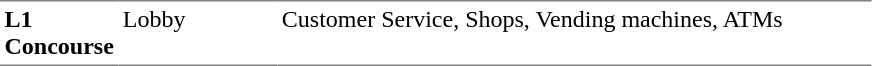<table table border=0 cellspacing=0 cellpadding=3>
<tr>
<td style="border-bottom:solid 1px gray; border-top:solid 1px gray;" valign=top width=50><strong>L1<br>Concourse</strong></td>
<td style="border-bottom:solid 1px gray; border-top:solid 1px gray;" valign=top width=100>Lobby</td>
<td style="border-bottom:solid 1px gray; border-top:solid 1px gray;" valign=top width=390>Customer Service, Shops, Vending machines, ATMs</td>
</tr>
</table>
